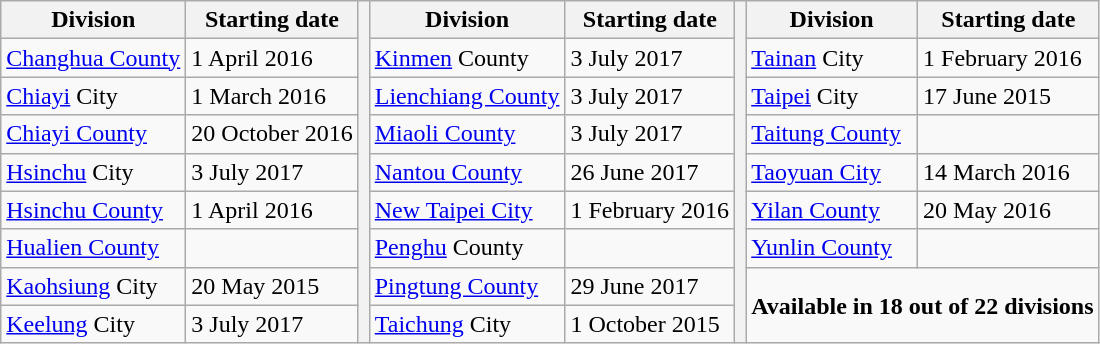<table class=wikitable>
<tr>
<th>Division</th>
<th>Starting date</th>
<th rowspan=9></th>
<th>Division</th>
<th>Starting date</th>
<th rowspan=9></th>
<th>Division</th>
<th>Starting date</th>
</tr>
<tr>
<td> <a href='#'>Changhua County</a></td>
<td>1 April 2016</td>
<td> <a href='#'>Kinmen</a> County</td>
<td>3 July 2017</td>
<td> <a href='#'>Tainan</a> City</td>
<td>1 February 2016</td>
</tr>
<tr>
<td> <a href='#'>Chiayi</a> City</td>
<td>1 March 2016</td>
<td> <a href='#'>Lienchiang County</a></td>
<td>3 July 2017</td>
<td> <a href='#'>Taipei</a> City</td>
<td>17 June 2015</td>
</tr>
<tr>
<td> <a href='#'>Chiayi County</a></td>
<td>20 October 2016</td>
<td> <a href='#'>Miaoli County</a></td>
<td>3 July 2017</td>
<td> <a href='#'>Taitung County</a></td>
<td></td>
</tr>
<tr>
<td> <a href='#'>Hsinchu</a> City</td>
<td>3 July 2017</td>
<td> <a href='#'>Nantou County</a></td>
<td>26 June 2017</td>
<td> <a href='#'>Taoyuan City</a></td>
<td>14 March 2016</td>
</tr>
<tr>
<td> <a href='#'>Hsinchu County</a></td>
<td>1 April 2016</td>
<td> <a href='#'>New Taipei City</a></td>
<td>1 February 2016</td>
<td> <a href='#'>Yilan County</a></td>
<td>20 May 2016</td>
</tr>
<tr>
<td> <a href='#'>Hualien County</a></td>
<td></td>
<td> <a href='#'>Penghu</a> County</td>
<td></td>
<td> <a href='#'>Yunlin County</a></td>
<td></td>
</tr>
<tr>
<td> <a href='#'>Kaohsiung</a> City</td>
<td>20 May 2015</td>
<td> <a href='#'>Pingtung County</a></td>
<td>29 June 2017</td>
<td colspan=2 rowspan=2><strong>Available in 18 out of 22 divisions</strong></td>
</tr>
<tr>
<td> <a href='#'>Keelung</a> City</td>
<td>3 July 2017</td>
<td> <a href='#'>Taichung</a> City</td>
<td>1 October 2015</td>
</tr>
</table>
